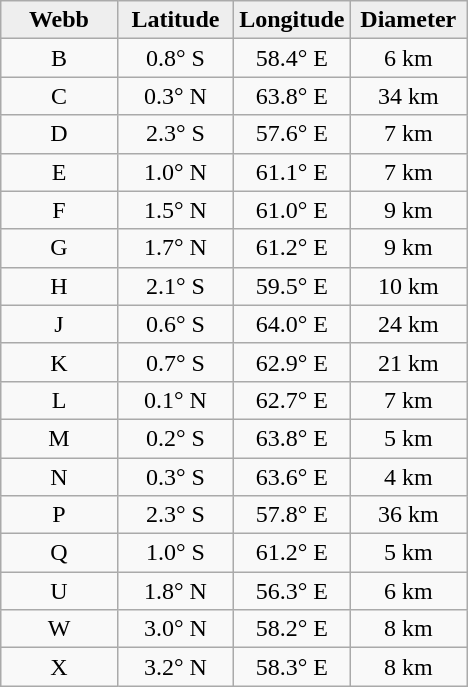<table class="wikitable">
<tr>
<th width="25%" style="background:#eeeeee;">Webb</th>
<th width="25%" style="background:#eeeeee;">Latitude</th>
<th width="25%" style="background:#eeeeee;">Longitude</th>
<th width="25%" style="background:#eeeeee;">Diameter</th>
</tr>
<tr>
<td align="center">B</td>
<td align="center">0.8° S</td>
<td align="center">58.4° E</td>
<td align="center">6 km</td>
</tr>
<tr>
<td align="center">C</td>
<td align="center">0.3° N</td>
<td align="center">63.8° E</td>
<td align="center">34 km</td>
</tr>
<tr>
<td align="center">D</td>
<td align="center">2.3° S</td>
<td align="center">57.6° E</td>
<td align="center">7 km</td>
</tr>
<tr>
<td align="center">E</td>
<td align="center">1.0° N</td>
<td align="center">61.1° E</td>
<td align="center">7 km</td>
</tr>
<tr>
<td align="center">F</td>
<td align="center">1.5° N</td>
<td align="center">61.0° E</td>
<td align="center">9 km</td>
</tr>
<tr>
<td align="center">G</td>
<td align="center">1.7° N</td>
<td align="center">61.2° E</td>
<td align="center">9 km</td>
</tr>
<tr>
<td align="center">H</td>
<td align="center">2.1° S</td>
<td align="center">59.5° E</td>
<td align="center">10 km</td>
</tr>
<tr>
<td align="center">J</td>
<td align="center">0.6° S</td>
<td align="center">64.0° E</td>
<td align="center">24 km</td>
</tr>
<tr>
<td align="center">K</td>
<td align="center">0.7° S</td>
<td align="center">62.9° E</td>
<td align="center">21 km</td>
</tr>
<tr>
<td align="center">L</td>
<td align="center">0.1° N</td>
<td align="center">62.7° E</td>
<td align="center">7 km</td>
</tr>
<tr>
<td align="center">M</td>
<td align="center">0.2° S</td>
<td align="center">63.8° E</td>
<td align="center">5 km</td>
</tr>
<tr>
<td align="center">N</td>
<td align="center">0.3° S</td>
<td align="center">63.6° E</td>
<td align="center">4 km</td>
</tr>
<tr>
<td align="center">P</td>
<td align="center">2.3° S</td>
<td align="center">57.8° E</td>
<td align="center">36 km</td>
</tr>
<tr>
<td align="center">Q</td>
<td align="center">1.0° S</td>
<td align="center">61.2° E</td>
<td align="center">5 km</td>
</tr>
<tr>
<td align="center">U</td>
<td align="center">1.8° N</td>
<td align="center">56.3° E</td>
<td align="center">6 km</td>
</tr>
<tr>
<td align="center">W</td>
<td align="center">3.0° N</td>
<td align="center">58.2° E</td>
<td align="center">8 km</td>
</tr>
<tr>
<td align="center">X</td>
<td align="center">3.2° N</td>
<td align="center">58.3° E</td>
<td align="center">8 km</td>
</tr>
</table>
